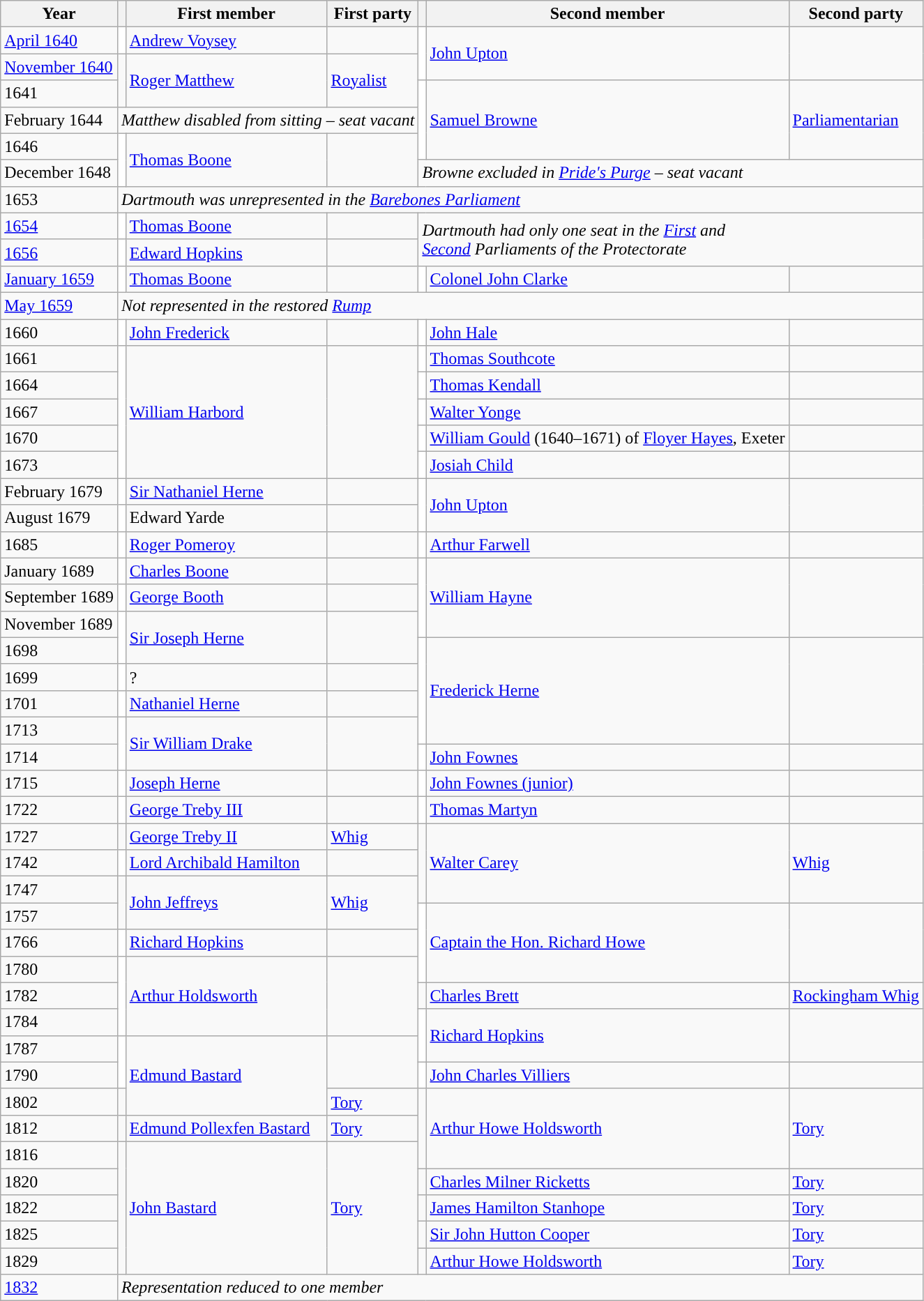<table class="wikitable">
<tr>
<th>Year</th>
<th></th>
<th>First member</th>
<th>First party</th>
<th></th>
<th>Second member</th>
<th>Second party</th>
</tr>
<tr>
<td><a href='#'>April 1640</a></td>
<td style="color:inherit;background-color: white"></td>
<td><a href='#'>Andrew Voysey</a></td>
<td></td>
<td rowspan="2" style="color:inherit;background-color: white"></td>
<td rowspan="2"><a href='#'>John Upton</a></td>
<td rowspan="2"></td>
</tr>
<tr>
<td><a href='#'>November 1640</a></td>
<td rowspan="2" style="color:inherit;background-color: "></td>
<td rowspan="2"><a href='#'>Roger Matthew</a></td>
<td rowspan="2"><a href='#'>Royalist</a></td>
</tr>
<tr>
<td>1641</td>
<td rowspan="3" style="color:inherit;background-color: white"></td>
<td rowspan="3"><a href='#'>Samuel Browne</a></td>
<td rowspan="3"><a href='#'>Parliamentarian</a></td>
</tr>
<tr>
<td>February 1644</td>
<td colspan="3"><em>Matthew disabled from sitting – seat vacant</em></td>
</tr>
<tr>
<td>1646</td>
<td rowspan="2" style="color:inherit;background-color: white"></td>
<td rowspan="2"><a href='#'>Thomas Boone</a></td>
<td rowspan="2"></td>
</tr>
<tr>
<td>December 1648</td>
<td colspan="3"><em>Browne excluded in <a href='#'>Pride's Purge</a> – seat vacant</em></td>
</tr>
<tr>
<td>1653</td>
<td colspan="6"><em>Dartmouth was unrepresented in the <a href='#'>Barebones Parliament</a></em></td>
</tr>
<tr>
<td><a href='#'>1654</a></td>
<td style="color:inherit;background-color: white"></td>
<td><a href='#'>Thomas Boone</a></td>
<td></td>
<td rowspan="2" colspan="3"><em>Dartmouth had only one seat in the <a href='#'>First</a>  and <br><a href='#'>Second</a> Parliaments of the Protectorate</em></td>
</tr>
<tr>
<td><a href='#'>1656</a></td>
<td style="color:inherit;background-color: white"></td>
<td><a href='#'>Edward Hopkins</a></td>
<td></td>
</tr>
<tr>
<td><a href='#'>January 1659</a></td>
<td style="color:inherit;background-color: white"></td>
<td><a href='#'>Thomas Boone</a></td>
<td></td>
<td style="color:inherit;background-color: white"></td>
<td><a href='#'>Colonel John Clarke</a></td>
<td></td>
</tr>
<tr>
<td><a href='#'>May 1659</a></td>
<td colspan="6"><em>Not represented in the restored <a href='#'>Rump</a></em></td>
</tr>
<tr>
<td>1660</td>
<td style="color:inherit;background-color: white"></td>
<td><a href='#'>John Frederick</a></td>
<td></td>
<td style="color:inherit;background-color: white"></td>
<td><a href='#'>John Hale</a></td>
<td></td>
</tr>
<tr>
<td>1661</td>
<td rowspan="5" style="color:inherit;background-color: white"></td>
<td rowspan="5"><a href='#'>William Harbord</a></td>
<td rowspan="5"></td>
<td style="color:inherit;background-color: white"></td>
<td><a href='#'>Thomas Southcote</a></td>
<td></td>
</tr>
<tr>
<td>1664</td>
<td style="color:inherit;background-color: white"></td>
<td><a href='#'>Thomas Kendall</a></td>
<td></td>
</tr>
<tr>
<td>1667</td>
<td style="color:inherit;background-color: white"></td>
<td><a href='#'>Walter Yonge</a></td>
<td></td>
</tr>
<tr>
<td>1670</td>
<td style="color:inherit;background-color: white"></td>
<td><a href='#'>William Gould</a> (1640–1671) of <a href='#'>Floyer Hayes</a>, Exeter</td>
<td></td>
</tr>
<tr>
<td>1673</td>
<td style="color:inherit;background-color: white"></td>
<td><a href='#'>Josiah Child</a></td>
<td></td>
</tr>
<tr>
<td>February 1679</td>
<td style="color:inherit;background-color: white"></td>
<td><a href='#'>Sir Nathaniel Herne</a></td>
<td></td>
<td rowspan="2" style="color:inherit;background-color: white"></td>
<td rowspan="2"><a href='#'>John Upton</a></td>
<td rowspan="2"></td>
</tr>
<tr>
<td>August 1679</td>
<td style="color:inherit;background-color: white"></td>
<td>Edward Yarde</td>
<td></td>
</tr>
<tr>
<td>1685</td>
<td style="color:inherit;background-color: white"></td>
<td><a href='#'>Roger Pomeroy</a></td>
<td></td>
<td style="color:inherit;background-color: white"></td>
<td><a href='#'>Arthur Farwell</a></td>
<td></td>
</tr>
<tr>
<td>January 1689</td>
<td style="color:inherit;background-color: white"></td>
<td><a href='#'>Charles Boone</a></td>
<td></td>
<td rowspan="3" style="color:inherit;background-color: white"></td>
<td rowspan="3"><a href='#'>William Hayne</a></td>
<td rowspan="3"></td>
</tr>
<tr>
<td>September 1689</td>
<td style="color:inherit;background-color: white"></td>
<td><a href='#'>George Booth</a></td>
<td></td>
</tr>
<tr>
<td>November 1689</td>
<td rowspan="2" style="color:inherit;background-color: white"></td>
<td rowspan="2"><a href='#'>Sir Joseph Herne</a></td>
<td rowspan="2"></td>
</tr>
<tr>
<td>1698</td>
<td rowspan="4"  style="color:inherit;background-color: white"></td>
<td rowspan="4"><a href='#'>Frederick Herne</a></td>
<td rowspan="4"></td>
</tr>
<tr>
<td>1699</td>
<td style="color:inherit;background-color: white"></td>
<td>?</td>
<td></td>
</tr>
<tr>
<td>1701</td>
<td style="color:inherit;background-color: white"></td>
<td><a href='#'>Nathaniel Herne</a></td>
<td></td>
</tr>
<tr>
<td>1713</td>
<td rowspan="2" style="color:inherit;background-color: white"></td>
<td rowspan="2"><a href='#'>Sir William Drake</a></td>
<td rowspan="2"></td>
</tr>
<tr>
<td>1714</td>
<td style="color:inherit;background-color: white"></td>
<td><a href='#'>John Fownes</a></td>
<td></td>
</tr>
<tr>
<td>1715</td>
<td style="color:inherit;background-color: white"></td>
<td><a href='#'>Joseph Herne</a></td>
<td></td>
<td style="color:inherit;background-color: white"></td>
<td><a href='#'>John Fownes (junior)</a></td>
<td></td>
</tr>
<tr>
<td>1722</td>
<td style="color:inherit;background-color: white"></td>
<td><a href='#'>George Treby III</a></td>
<td></td>
<td style="color:inherit;background-color: white"></td>
<td><a href='#'>Thomas Martyn</a></td>
<td></td>
</tr>
<tr>
<td>1727</td>
<td style="color:inherit;background-color: "></td>
<td><a href='#'>George Treby II</a></td>
<td><a href='#'>Whig</a></td>
<td rowspan="3" style="color:inherit;background-color: "></td>
<td rowspan="3"><a href='#'>Walter Carey</a></td>
<td rowspan="3"><a href='#'>Whig</a></td>
</tr>
<tr>
<td>1742</td>
<td style="color:inherit;background-color: white"></td>
<td><a href='#'>Lord Archibald Hamilton</a></td>
<td></td>
</tr>
<tr>
<td>1747</td>
<td rowspan="2" style="color:inherit;background-color: "></td>
<td rowspan="2"><a href='#'>John Jeffreys</a></td>
<td rowspan="2"><a href='#'>Whig</a></td>
</tr>
<tr>
<td>1757</td>
<td rowspan="3" style="color:inherit;background-color: white"></td>
<td rowspan="3"><a href='#'>Captain the Hon. Richard Howe</a></td>
<td rowspan="3"></td>
</tr>
<tr>
<td>1766</td>
<td style="color:inherit;background-color: white"></td>
<td><a href='#'>Richard Hopkins</a></td>
<td></td>
</tr>
<tr>
<td>1780</td>
<td rowspan="3" style="color:inherit;background-color: white"></td>
<td rowspan="3"><a href='#'>Arthur Holdsworth</a></td>
<td rowspan="3"></td>
</tr>
<tr>
<td>1782</td>
<td style="color:inherit;background-color: "></td>
<td><a href='#'>Charles Brett</a></td>
<td><a href='#'>Rockingham Whig</a></td>
</tr>
<tr>
<td>1784</td>
<td rowspan="2" style="color:inherit;background-color: white"></td>
<td rowspan="2"><a href='#'>Richard Hopkins</a></td>
<td rowspan="2"></td>
</tr>
<tr>
<td>1787</td>
<td rowspan="2" style="color:inherit;background-color: white"></td>
<td rowspan="3"><a href='#'>Edmund Bastard</a></td>
<td rowspan="2"></td>
</tr>
<tr>
<td>1790</td>
<td style="color:inherit;background-color: white"></td>
<td><a href='#'>John Charles Villiers</a></td>
<td></td>
</tr>
<tr>
<td>1802</td>
<td style="color:inherit;background-color: "></td>
<td><a href='#'>Tory</a></td>
<td rowspan="3" style="color:inherit;background-color: "></td>
<td rowspan="3"><a href='#'>Arthur Howe Holdsworth</a></td>
<td rowspan="3"><a href='#'>Tory</a></td>
</tr>
<tr>
<td>1812</td>
<td style="color:inherit;background-color: "></td>
<td><a href='#'>Edmund Pollexfen Bastard</a></td>
<td><a href='#'>Tory</a></td>
</tr>
<tr>
<td>1816</td>
<td rowspan="5" style="color:inherit;background-color: "></td>
<td rowspan="5"><a href='#'>John Bastard</a></td>
<td rowspan="5"><a href='#'>Tory</a></td>
</tr>
<tr>
<td>1820</td>
<td style="color:inherit;background-color: "></td>
<td><a href='#'>Charles Milner Ricketts</a></td>
<td><a href='#'>Tory</a></td>
</tr>
<tr>
<td>1822</td>
<td style="color:inherit;background-color: "></td>
<td><a href='#'>James Hamilton Stanhope</a></td>
<td><a href='#'>Tory</a></td>
</tr>
<tr>
<td>1825</td>
<td style="color:inherit;background-color: "></td>
<td><a href='#'>Sir John Hutton Cooper</a></td>
<td><a href='#'>Tory</a></td>
</tr>
<tr>
<td>1829</td>
<td style="color:inherit;background-color: "></td>
<td><a href='#'>Arthur Howe Holdsworth</a></td>
<td><a href='#'>Tory</a></td>
</tr>
<tr>
<td><a href='#'>1832</a></td>
<td colspan="6"><em>Representation reduced to one member</em></td>
</tr>
</table>
